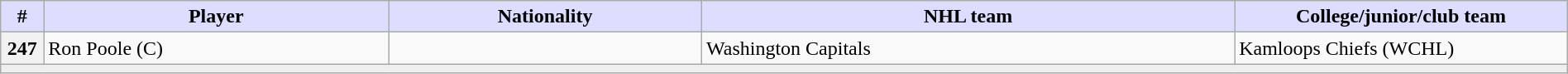<table class="wikitable" style="width: 100%">
<tr>
<th style="background:#ddf; width:2.75%;">#</th>
<th style="background:#ddf; width:22.0%;">Player</th>
<th style="background:#ddf; width:20.0%;">Nationality</th>
<th style="background:#ddf; width:34.0%;">NHL team</th>
<th style="background:#ddf; width:100.0%;">College/junior/club team</th>
</tr>
<tr>
<th>247</th>
<td>Ron Poole (C)</td>
<td></td>
<td>Washington Capitals</td>
<td>Kamloops Chiefs (WCHL)</td>
</tr>
<tr>
<td style="text-align:center; background:#efefef" colspan="6"></td>
</tr>
</table>
